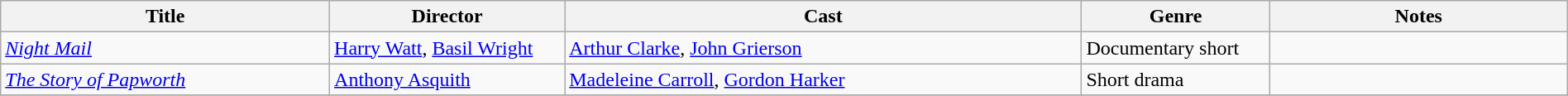<table class="wikitable" style="width:100%;">
<tr>
<th style="width:21%;">Title</th>
<th style="width:15%;">Director</th>
<th style="width:33%;">Cast</th>
<th style="width:12%;">Genre</th>
<th style="width:19%;">Notes</th>
</tr>
<tr>
<td><em><a href='#'>Night Mail</a></em></td>
<td><a href='#'>Harry Watt</a>, <a href='#'>Basil Wright</a></td>
<td><a href='#'>Arthur Clarke</a>, <a href='#'>John Grierson</a></td>
<td>Documentary short</td>
<td></td>
</tr>
<tr>
<td><em><a href='#'>The Story of Papworth</a></em></td>
<td><a href='#'>Anthony Asquith</a></td>
<td><a href='#'>Madeleine Carroll</a>, <a href='#'>Gordon Harker</a></td>
<td>Short drama</td>
<td></td>
</tr>
<tr>
</tr>
</table>
